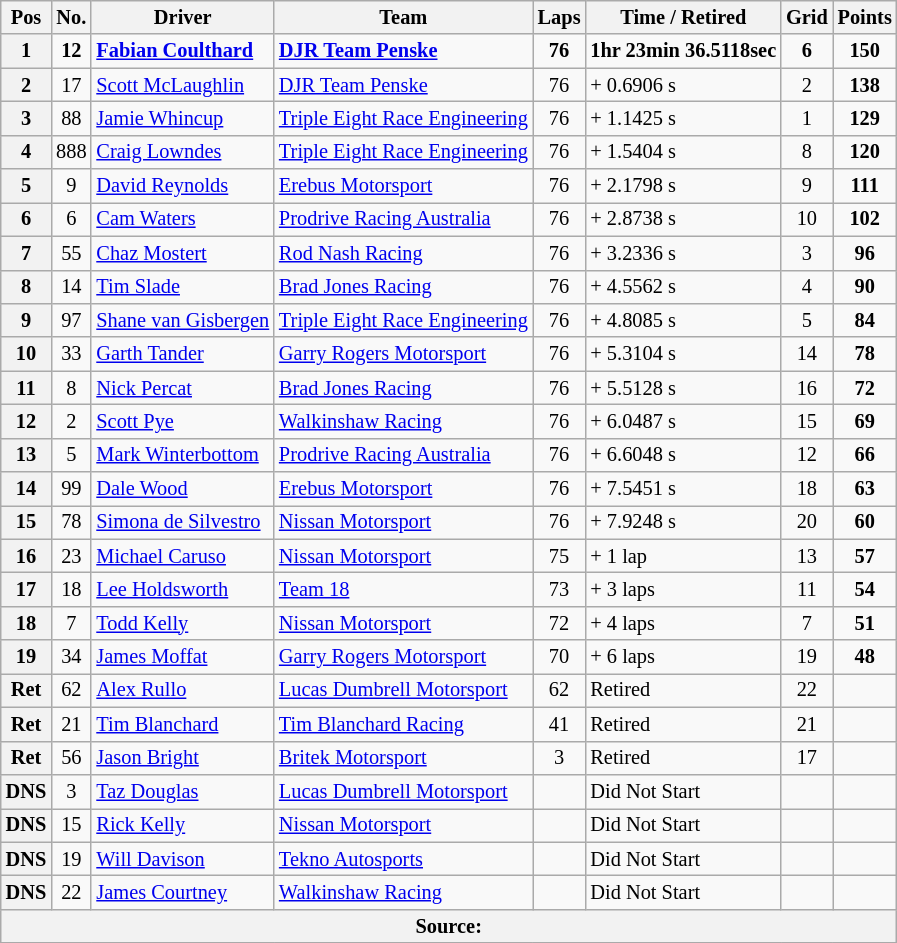<table class="wikitable" style="font-size:85%;">
<tr>
<th>Pos</th>
<th>No.</th>
<th>Driver</th>
<th>Team</th>
<th>Laps</th>
<th>Time / Retired</th>
<th>Grid</th>
<th>Points</th>
</tr>
<tr>
<th>1</th>
<td align="center"><strong>12</strong></td>
<td> <strong><a href='#'>Fabian Coulthard</a></strong></td>
<td><strong><a href='#'>DJR Team Penske</a></strong></td>
<td align="center"><strong>76</strong></td>
<td><strong>1hr 23min 36.5118sec</strong></td>
<td align="center"><strong>6</strong></td>
<td align="center"><strong>150</strong></td>
</tr>
<tr>
<th>2</th>
<td align="center">17</td>
<td> <a href='#'>Scott McLaughlin</a></td>
<td><a href='#'>DJR Team Penske</a></td>
<td align="center">76</td>
<td>+ 0.6906 s</td>
<td align="center">2</td>
<td align="center"><strong>138</strong></td>
</tr>
<tr>
<th>3</th>
<td align="center">88</td>
<td> <a href='#'>Jamie Whincup</a></td>
<td><a href='#'>Triple Eight Race Engineering</a></td>
<td align="center">76</td>
<td>+ 1.1425 s</td>
<td align="center">1</td>
<td align="center"><strong>129</strong></td>
</tr>
<tr>
<th>4</th>
<td align="center">888</td>
<td> <a href='#'>Craig Lowndes</a></td>
<td><a href='#'>Triple Eight Race Engineering</a></td>
<td align="center">76</td>
<td>+ 1.5404 s</td>
<td align="center">8</td>
<td align="center"><strong>120</strong></td>
</tr>
<tr>
<th>5</th>
<td align="center">9</td>
<td> <a href='#'>David Reynolds</a></td>
<td><a href='#'>Erebus Motorsport</a></td>
<td align="center">76</td>
<td>+ 2.1798 s</td>
<td align="center">9</td>
<td align="center"><strong>111</strong></td>
</tr>
<tr>
<th>6</th>
<td align="center">6</td>
<td> <a href='#'>Cam Waters</a></td>
<td><a href='#'>Prodrive Racing Australia</a></td>
<td align="center">76</td>
<td>+ 2.8738 s</td>
<td align="center">10</td>
<td align="center"><strong>102</strong></td>
</tr>
<tr>
<th>7</th>
<td align="center">55</td>
<td> <a href='#'>Chaz Mostert</a></td>
<td><a href='#'>Rod Nash Racing</a></td>
<td align="center">76</td>
<td>+ 3.2336 s</td>
<td align="center">3</td>
<td align="center"><strong>96</strong></td>
</tr>
<tr>
<th>8</th>
<td align="center">14</td>
<td> <a href='#'>Tim Slade</a></td>
<td><a href='#'>Brad Jones Racing</a></td>
<td align="center">76</td>
<td>+ 4.5562 s</td>
<td align="center">4</td>
<td align="center"><strong>90</strong></td>
</tr>
<tr>
<th>9</th>
<td align="center">97</td>
<td> <a href='#'>Shane van Gisbergen</a></td>
<td><a href='#'>Triple Eight Race Engineering</a></td>
<td align="center">76</td>
<td>+ 4.8085 s</td>
<td align="center">5</td>
<td align="center"><strong>84</strong></td>
</tr>
<tr>
<th>10</th>
<td align="center">33</td>
<td> <a href='#'>Garth Tander</a></td>
<td><a href='#'>Garry Rogers Motorsport</a></td>
<td align="center">76</td>
<td>+ 5.3104 s</td>
<td align="center">14</td>
<td align="center"><strong>78</strong></td>
</tr>
<tr>
<th>11</th>
<td align="center">8</td>
<td> <a href='#'>Nick Percat</a></td>
<td><a href='#'>Brad Jones Racing</a></td>
<td align="center">76</td>
<td>+ 5.5128 s</td>
<td align="center">16</td>
<td align="center"><strong>72</strong></td>
</tr>
<tr>
<th>12</th>
<td align="center">2</td>
<td> <a href='#'>Scott Pye</a></td>
<td><a href='#'>Walkinshaw Racing</a></td>
<td align="center">76</td>
<td>+ 6.0487 s</td>
<td align="center">15</td>
<td align="center"><strong>69</strong></td>
</tr>
<tr>
<th>13</th>
<td align="center">5</td>
<td> <a href='#'>Mark Winterbottom</a></td>
<td><a href='#'>Prodrive Racing Australia</a></td>
<td align="center">76</td>
<td>+ 6.6048 s</td>
<td align="center">12</td>
<td align="center"><strong>66</strong></td>
</tr>
<tr>
<th>14</th>
<td align="center">99</td>
<td> <a href='#'>Dale Wood</a></td>
<td><a href='#'>Erebus Motorsport</a></td>
<td align="center">76</td>
<td>+ 7.5451 s</td>
<td align="center">18</td>
<td align="center"><strong>63</strong></td>
</tr>
<tr>
<th>15</th>
<td align="center">78</td>
<td> <a href='#'>Simona de Silvestro</a></td>
<td><a href='#'>Nissan Motorsport</a></td>
<td align="center">76</td>
<td>+ 7.9248 s</td>
<td align="center">20</td>
<td align="center"><strong>60</strong></td>
</tr>
<tr>
<th>16</th>
<td align="center">23</td>
<td> <a href='#'>Michael Caruso</a></td>
<td><a href='#'>Nissan Motorsport</a></td>
<td align="center">75</td>
<td>+ 1 lap</td>
<td align="center">13</td>
<td align="center"><strong>57</strong></td>
</tr>
<tr>
<th>17</th>
<td align="center">18</td>
<td> <a href='#'>Lee Holdsworth</a></td>
<td><a href='#'>Team 18</a></td>
<td align="center">73</td>
<td>+ 3 laps</td>
<td align="center">11</td>
<td align="center"><strong>54</strong></td>
</tr>
<tr>
<th>18</th>
<td align="center">7</td>
<td> <a href='#'>Todd Kelly</a></td>
<td><a href='#'>Nissan Motorsport</a></td>
<td align="center">72</td>
<td>+ 4 laps</td>
<td align="center">7</td>
<td align="center"><strong>51</strong></td>
</tr>
<tr>
<th>19</th>
<td align="center">34</td>
<td> <a href='#'>James Moffat</a></td>
<td><a href='#'>Garry Rogers Motorsport</a></td>
<td align="center">70</td>
<td>+ 6 laps</td>
<td align="center">19</td>
<td align="center"><strong>48</strong></td>
</tr>
<tr>
<th>Ret</th>
<td align="center">62</td>
<td> <a href='#'>Alex Rullo</a></td>
<td><a href='#'>Lucas Dumbrell Motorsport</a></td>
<td align="center">62</td>
<td>Retired</td>
<td align="center">22</td>
<td align="center"></td>
</tr>
<tr>
<th>Ret</th>
<td align="center">21</td>
<td> <a href='#'>Tim Blanchard</a></td>
<td><a href='#'>Tim Blanchard Racing</a></td>
<td align="center">41</td>
<td>Retired</td>
<td align="center">21</td>
<td align="center"></td>
</tr>
<tr>
<th>Ret</th>
<td align="center">56</td>
<td> <a href='#'>Jason Bright</a></td>
<td><a href='#'>Britek Motorsport</a></td>
<td align="center">3</td>
<td>Retired</td>
<td align="center">17</td>
<td align="center"></td>
</tr>
<tr>
<th>DNS</th>
<td align="center">3</td>
<td> <a href='#'>Taz Douglas</a></td>
<td><a href='#'>Lucas Dumbrell Motorsport</a></td>
<td></td>
<td>Did Not Start</td>
<td></td>
<td></td>
</tr>
<tr>
<th>DNS</th>
<td align="center">15</td>
<td> <a href='#'>Rick Kelly</a></td>
<td><a href='#'>Nissan Motorsport</a></td>
<td></td>
<td>Did Not Start</td>
<td></td>
<td></td>
</tr>
<tr>
<th>DNS</th>
<td align="center">19</td>
<td> <a href='#'>Will Davison</a></td>
<td><a href='#'>Tekno Autosports</a></td>
<td></td>
<td>Did Not Start</td>
<td></td>
<td></td>
</tr>
<tr>
<th>DNS</th>
<td align="center">22</td>
<td> <a href='#'>James Courtney</a></td>
<td><a href='#'>Walkinshaw Racing</a></td>
<td></td>
<td>Did Not Start</td>
<td></td>
<td></td>
</tr>
<tr>
<th colspan="8">Source:</th>
</tr>
<tr>
</tr>
</table>
